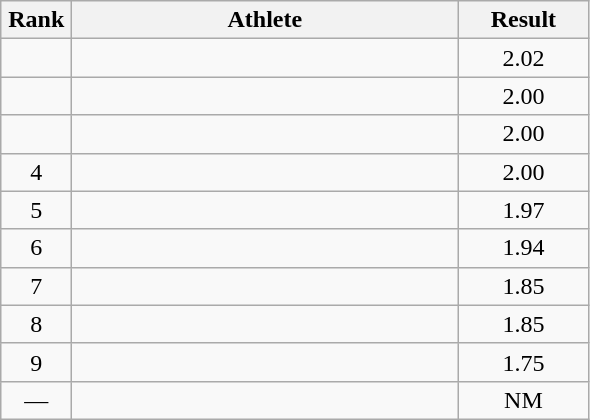<table class=wikitable style="text-align:center">
<tr>
<th width=40>Rank</th>
<th width=250>Athlete</th>
<th width=80>Result</th>
</tr>
<tr>
<td></td>
<td align=left></td>
<td>2.02</td>
</tr>
<tr>
<td></td>
<td align=left></td>
<td>2.00</td>
</tr>
<tr>
<td></td>
<td align=left></td>
<td>2.00</td>
</tr>
<tr>
<td>4</td>
<td align=left></td>
<td>2.00</td>
</tr>
<tr>
<td>5</td>
<td align=left></td>
<td>1.97</td>
</tr>
<tr>
<td>6</td>
<td align=left></td>
<td>1.94</td>
</tr>
<tr>
<td>7</td>
<td align=left></td>
<td>1.85</td>
</tr>
<tr>
<td>8</td>
<td align=left></td>
<td>1.85</td>
</tr>
<tr>
<td>9</td>
<td align=left></td>
<td>1.75</td>
</tr>
<tr>
<td>—</td>
<td align=left></td>
<td>NM</td>
</tr>
</table>
